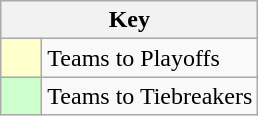<table class="wikitable" style="text-align: center;">
<tr>
<th colspan=2>Key</th>
</tr>
<tr>
<td style="background:#ffffcc; width:20px;"></td>
<td align=left>Teams to Playoffs</td>
</tr>
<tr>
<td style="background:#ccffcc; width:20px;"></td>
<td align=left>Teams to Tiebreakers</td>
</tr>
</table>
